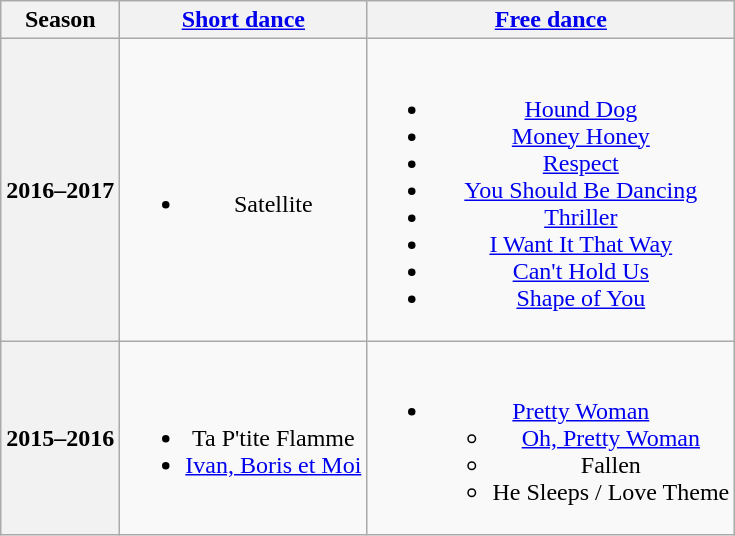<table class=wikitable style=text-align:center>
<tr>
<th>Season</th>
<th><a href='#'>Short dance</a></th>
<th><a href='#'>Free dance</a></th>
</tr>
<tr>
<th>2016–2017</th>
<td><br><ul><li>Satellite</li></ul></td>
<td><br><ul><li><a href='#'>Hound Dog</a> <br></li><li><a href='#'>Money Honey</a> <br></li><li><a href='#'>Respect</a> <br></li><li><a href='#'>You Should Be Dancing</a> <br></li><li><a href='#'>Thriller</a> <br></li><li><a href='#'>I Want It That Way</a> <br></li><li><a href='#'>Can't Hold Us</a> <br></li><li><a href='#'>Shape of You</a> <br></li></ul></td>
</tr>
<tr>
<th>2015–2016 <br> </th>
<td><br><ul><li> Ta P'tite Flamme <br></li><li> <a href='#'>Ivan, Boris et Moi</a> <br></li></ul></td>
<td><br><ul><li><a href='#'>Pretty Woman</a><ul><li><a href='#'>Oh, Pretty Woman</a> <br></li><li>Fallen <br></li><li>He Sleeps / Love Theme <br></li></ul></li></ul></td>
</tr>
</table>
